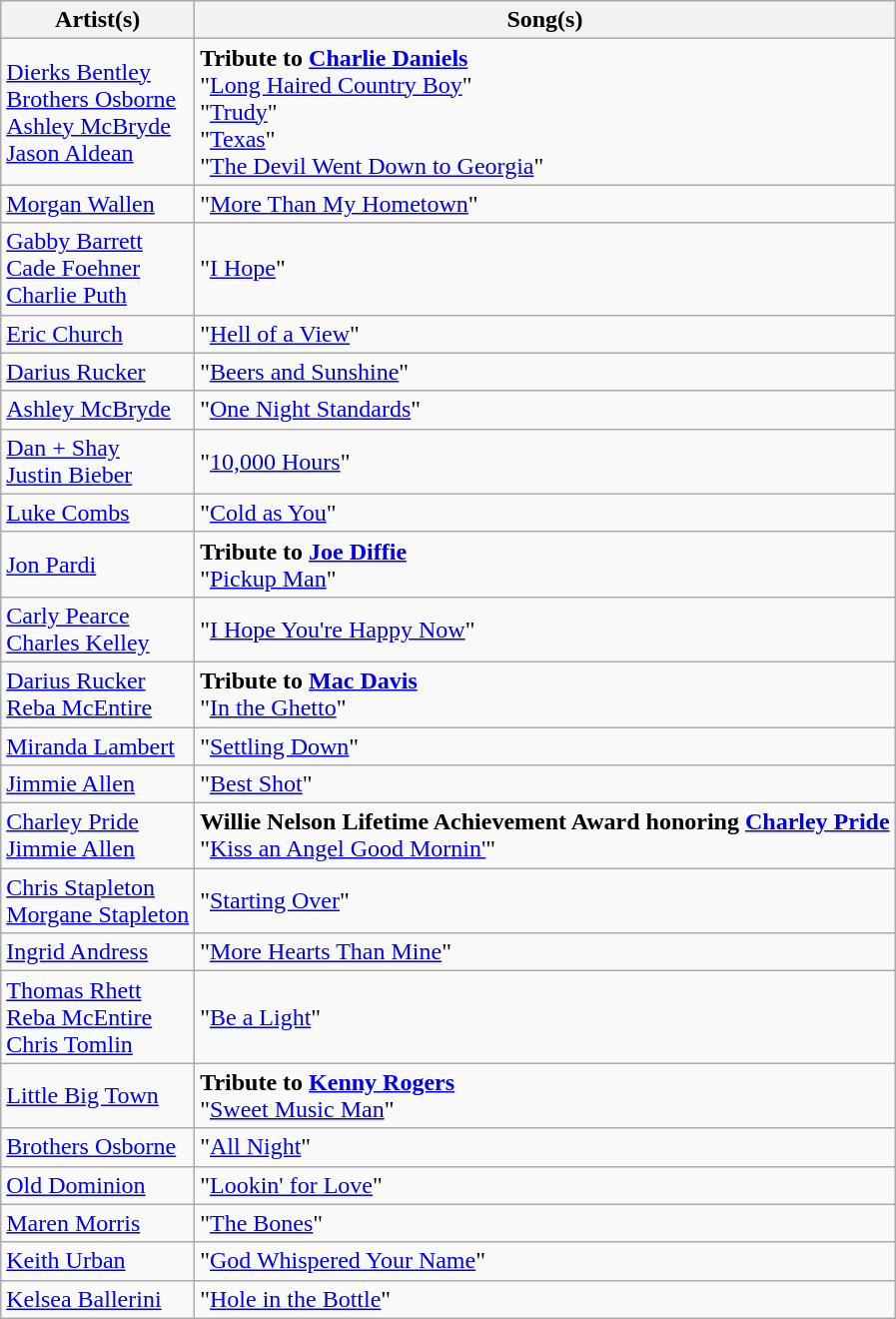<table class="wikitable">
<tr>
<th>Artist(s)</th>
<th>Song(s)</th>
</tr>
<tr>
<td><a href='#'>Dierks Bentley</a><br><a href='#'>Brothers Osborne</a><br><a href='#'>Ashley McBryde</a><br><a href='#'>Jason Aldean</a></td>
<td><strong>Tribute to <a href='#'>Charlie Daniels</a></strong> <br> "<a href='#'>Long Haired Country Boy</a>" <br> "<a href='#'>Trudy</a>" <br> "<a href='#'>Texas</a>" <br> "<a href='#'>The Devil Went Down to Georgia</a>"</td>
</tr>
<tr>
<td><a href='#'>Morgan Wallen</a></td>
<td>"<a href='#'>More Than My Hometown</a>"</td>
</tr>
<tr>
<td><a href='#'>Gabby Barrett</a><br> <a href='#'>Cade Foehner</a><br><a href='#'>Charlie Puth</a></td>
<td>"<a href='#'>I Hope</a>"</td>
</tr>
<tr>
<td><a href='#'>Eric Church</a></td>
<td>"<a href='#'>Hell of a View</a>"</td>
</tr>
<tr>
<td><a href='#'>Darius Rucker</a> <br></td>
<td>"<a href='#'>Beers and Sunshine</a>"</td>
</tr>
<tr>
<td><a href='#'>Ashley McBryde</a></td>
<td>"<a href='#'>One Night Standards</a>"</td>
</tr>
<tr>
<td><a href='#'>Dan + Shay</a><br><a href='#'>Justin Bieber</a></td>
<td>"<a href='#'>10,000 Hours</a>"</td>
</tr>
<tr>
<td><a href='#'>Luke Combs</a></td>
<td>"<a href='#'>Cold as You</a>"</td>
</tr>
<tr>
<td><a href='#'>Jon Pardi</a></td>
<td><strong>Tribute to <a href='#'>Joe Diffie</a></strong><br>"<a href='#'>Pickup Man</a>"</td>
</tr>
<tr>
<td><a href='#'>Carly Pearce</a> <br> <a href='#'>Charles Kelley</a></td>
<td>"<a href='#'>I Hope You're Happy Now</a>"</td>
</tr>
<tr>
<td><a href='#'>Darius Rucker</a> <br> <a href='#'>Reba McEntire</a></td>
<td><strong>Tribute to <a href='#'>Mac Davis</a></strong> <br> "<a href='#'>In the Ghetto</a>"</td>
</tr>
<tr>
<td><a href='#'>Miranda Lambert</a></td>
<td>"<a href='#'>Settling Down</a>"</td>
</tr>
<tr>
<td><a href='#'>Jimmie Allen</a></td>
<td>"<a href='#'>Best Shot</a>"</td>
</tr>
<tr>
<td><a href='#'>Charley Pride</a><br><a href='#'>Jimmie Allen</a></td>
<td><strong>Willie Nelson Lifetime Achievement Award honoring <a href='#'>Charley Pride</a></strong><br>"<a href='#'>Kiss an Angel Good Mornin'</a>"</td>
</tr>
<tr>
<td><a href='#'>Chris Stapleton</a> <br> <a href='#'>Morgane Stapleton</a></td>
<td>"<a href='#'>Starting Over</a>"</td>
</tr>
<tr>
<td><a href='#'>Ingrid Andress</a></td>
<td>"<a href='#'>More Hearts Than Mine</a>"</td>
</tr>
<tr>
<td><a href='#'>Thomas Rhett</a><br><a href='#'>Reba McEntire</a><br><a href='#'>Chris Tomlin</a></td>
<td>"<a href='#'>Be a Light</a>"</td>
</tr>
<tr>
<td><a href='#'>Little Big Town</a></td>
<td><strong>Tribute to <a href='#'>Kenny Rogers</a></strong><br>"<a href='#'>Sweet Music Man</a>"</td>
</tr>
<tr>
<td><a href='#'>Brothers Osborne</a></td>
<td>"<a href='#'>All Night</a>"</td>
</tr>
<tr>
<td><a href='#'>Old Dominion</a></td>
<td>"<a href='#'>Lookin' for Love</a>"</td>
</tr>
<tr>
<td><a href='#'>Maren Morris</a></td>
<td>"<a href='#'>The Bones</a>"</td>
</tr>
<tr>
<td><a href='#'>Keith Urban</a></td>
<td>"<a href='#'>God Whispered Your Name</a>"</td>
</tr>
<tr>
<td><a href='#'>Kelsea Ballerini</a></td>
<td>"<a href='#'>Hole in the Bottle</a>"</td>
</tr>
</table>
